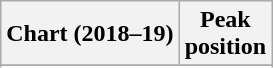<table class="wikitable sortable plainrowheaders" style="text-align:center">
<tr>
<th scope="col">Chart (2018–19)</th>
<th scope="col">Peak<br>position</th>
</tr>
<tr>
</tr>
<tr>
</tr>
<tr>
</tr>
<tr>
</tr>
</table>
